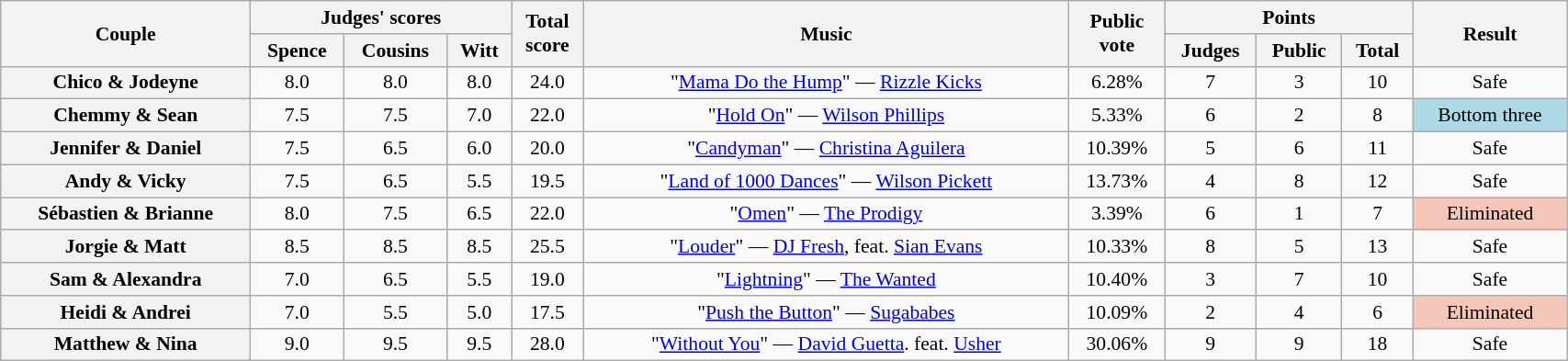<table class="wikitable sortable" style="text-align:center; font-size:90%; width:90%">
<tr>
<th scope="col" rowspan=2>Couple</th>
<th scope="col" colspan=3 class="unsortable">Judges' scores</th>
<th scope="col" rowspan=2>Total<br>score</th>
<th scope="col" rowspan=2 class="unsortable">Music</th>
<th scope="col" rowspan=2>Public<br>vote</th>
<th scope="col" colspan=3 class="unsortable">Points</th>
<th scope="col" rowspan=2 class="unsortable">Result</th>
</tr>
<tr>
<th class="unsortable">Spence</th>
<th class="unsortable">Cousins</th>
<th class="unsortable">Witt</th>
<th class="unsortable">Judges</th>
<th class="unsortable">Public</th>
<th>Total</th>
</tr>
<tr>
<th scope="row">Chico & Jodeyne</th>
<td>8.0</td>
<td>8.0</td>
<td>8.0</td>
<td>24.0</td>
<td>"<a href='#'>Mama Do the Hump</a>" — <a href='#'>Rizzle Kicks</a></td>
<td>6.28%</td>
<td>7</td>
<td>3</td>
<td>10</td>
<td>Safe</td>
</tr>
<tr>
<th scope="row">Chemmy & Sean</th>
<td>7.5</td>
<td>7.5</td>
<td>7.0</td>
<td>22.0</td>
<td>"<a href='#'>Hold On</a>" — <a href='#'>Wilson Phillips</a></td>
<td>5.33%</td>
<td>6</td>
<td>2</td>
<td>8</td>
<td bgcolor=lightblue>Bottom three</td>
</tr>
<tr>
<th scope="row">Jennifer & Daniel</th>
<td>7.5</td>
<td>6.5</td>
<td>6.0</td>
<td>20.0</td>
<td>"<a href='#'>Candyman</a>" — <a href='#'>Christina Aguilera</a></td>
<td>10.39%</td>
<td>5</td>
<td>6</td>
<td>11</td>
<td>Safe</td>
</tr>
<tr>
<th scope="row">Andy & Vicky</th>
<td>7.5</td>
<td>6.5</td>
<td>5.5</td>
<td>19.5</td>
<td>"<a href='#'>Land of 1000 Dances</a>" — <a href='#'>Wilson Pickett</a></td>
<td>13.73%</td>
<td>4</td>
<td>8</td>
<td>12</td>
<td>Safe</td>
</tr>
<tr>
<th scope="row">Sébastien & Brianne</th>
<td>8.0</td>
<td>7.5</td>
<td>6.5</td>
<td>22.0</td>
<td>"<a href='#'>Omen</a>" — <a href='#'>The Prodigy</a></td>
<td>3.39%</td>
<td>6</td>
<td>1</td>
<td>7</td>
<td bgcolor="f4c7b8">Eliminated</td>
</tr>
<tr>
<th scope="row">Jorgie & Matt</th>
<td>8.5</td>
<td>8.5</td>
<td>8.5</td>
<td>25.5</td>
<td>"<a href='#'>Louder</a>" — <a href='#'>DJ Fresh</a>, feat. <a href='#'>Sian Evans</a></td>
<td>10.33%</td>
<td>8</td>
<td>5</td>
<td>13</td>
<td>Safe</td>
</tr>
<tr>
<th scope="row">Sam & Alexandra</th>
<td>7.0</td>
<td>6.5</td>
<td>5.5</td>
<td>19.0</td>
<td>"<a href='#'>Lightning</a>" — <a href='#'>The Wanted</a></td>
<td>10.40%</td>
<td>3</td>
<td>7</td>
<td>10</td>
<td>Safe</td>
</tr>
<tr>
<th scope="row">Heidi & Andrei</th>
<td>7.0</td>
<td>5.5</td>
<td>5.0</td>
<td>17.5</td>
<td>"<a href='#'>Push the Button</a>" — <a href='#'>Sugababes</a></td>
<td>10.09%</td>
<td>2</td>
<td>4</td>
<td>6</td>
<td bgcolor="f4c7b8">Eliminated</td>
</tr>
<tr>
<th scope="row">Matthew & Nina</th>
<td>9.0</td>
<td>9.5</td>
<td>9.5</td>
<td>28.0</td>
<td>"<a href='#'>Without You</a>" — <a href='#'>David Guetta</a>. feat. <a href='#'>Usher</a></td>
<td>30.06%</td>
<td>9</td>
<td>9</td>
<td>18</td>
<td>Safe</td>
</tr>
</table>
